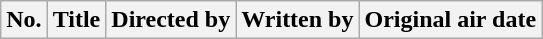<table class="wikitable plainrowheaders" style="background:#fff;">
<tr>
<th style="background:#;">No.</th>
<th style="background:#;">Title</th>
<th style="background:#;">Directed by</th>
<th style="background:#;">Written by</th>
<th style="background:#;">Original air date<br>
















</th>
</tr>
</table>
